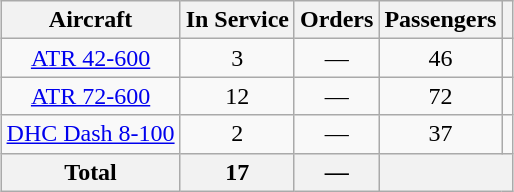<table class="wikitable" style="text-align:center;margin:1em auto;">
<tr>
<th>Aircraft</th>
<th>In Service</th>
<th>Orders</th>
<th>Passengers</th>
<th></th>
</tr>
<tr>
<td><a href='#'>ATR 42-600</a></td>
<td>3</td>
<td>—</td>
<td>46</td>
<td></td>
</tr>
<tr>
<td><a href='#'>ATR 72-600</a></td>
<td>12</td>
<td>—</td>
<td>72</td>
<td></td>
</tr>
<tr>
<td><a href='#'>DHC Dash 8-100</a></td>
<td>2</td>
<td>—</td>
<td>37</td>
<td></td>
</tr>
<tr>
<th>Total</th>
<th>17</th>
<th>—</th>
<th colspan="2"></th>
</tr>
</table>
